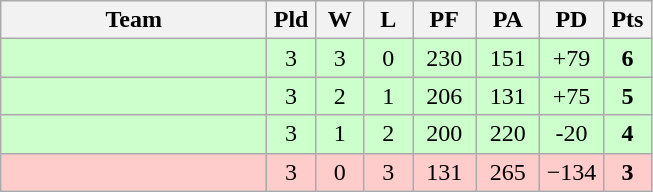<table class="wikitable" style="text-align:center;">
<tr>
<th width=170>Team</th>
<th width=25>Pld</th>
<th width=25>W</th>
<th width=25>L</th>
<th width=35>PF</th>
<th width=35>PA</th>
<th width=35>PD</th>
<th width=25>Pts</th>
</tr>
<tr bgcolor="#ccffcc">
<td align="left"></td>
<td>3</td>
<td>3</td>
<td>0</td>
<td>230</td>
<td>151</td>
<td>+79</td>
<td><strong>6</strong></td>
</tr>
<tr bgcolor="#ccffcc">
<td align="left"></td>
<td>3</td>
<td>2</td>
<td>1</td>
<td>206</td>
<td>131</td>
<td>+75</td>
<td><strong>5</strong></td>
</tr>
<tr bgcolor="#ccffcc">
<td align="left"></td>
<td>3</td>
<td>1</td>
<td>2</td>
<td>200</td>
<td>220</td>
<td>-20</td>
<td><strong>4</strong></td>
</tr>
<tr bgcolor=ffcccc>
<td align="left"></td>
<td>3</td>
<td>0</td>
<td>3</td>
<td>131</td>
<td>265</td>
<td>−134</td>
<td><strong>3</strong></td>
</tr>
</table>
